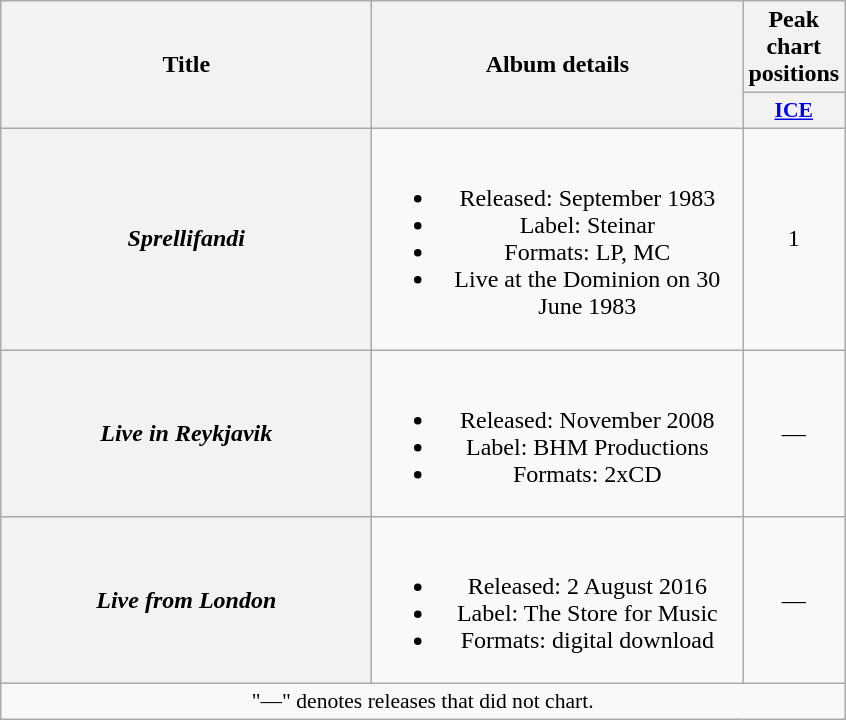<table class="wikitable plainrowheaders" style="text-align:center;">
<tr>
<th rowspan="2" scope="col" style="width:15em;">Title</th>
<th rowspan="2" scope="col" style="width:15em;">Album details</th>
<th>Peak chart positions</th>
</tr>
<tr>
<th scope="col" style="width:2em;font-size:90%;"><a href='#'>ICE</a><br></th>
</tr>
<tr>
<th scope="row"><em>Sprellifandi</em></th>
<td><br><ul><li>Released: September 1983</li><li>Label: Steinar</li><li>Formats: LP, MC</li><li>Live at the Dominion on 30 June 1983</li></ul></td>
<td>1</td>
</tr>
<tr>
<th scope="row"><em>Live in Reykjavik</em></th>
<td><br><ul><li>Released: November 2008</li><li>Label: BHM Productions</li><li>Formats: 2xCD</li></ul></td>
<td>—</td>
</tr>
<tr>
<th scope="row"><em>Live from London</em></th>
<td><br><ul><li>Released: 2 August 2016</li><li>Label: The Store for Music</li><li>Formats: digital download</li></ul></td>
<td>—</td>
</tr>
<tr>
<td colspan="3" style="font-size:90%">"—" denotes releases that did not chart.</td>
</tr>
</table>
